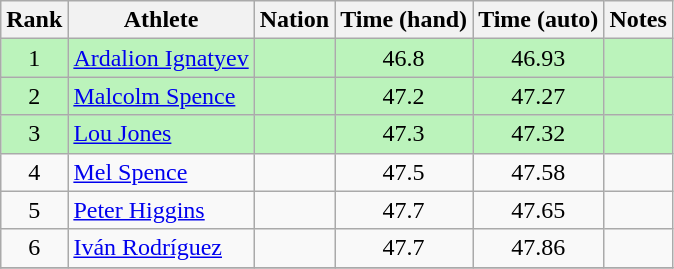<table class="wikitable sortable" style="text-align:center">
<tr>
<th>Rank</th>
<th>Athlete</th>
<th>Nation</th>
<th>Time (hand)</th>
<th>Time (auto)</th>
<th>Notes</th>
</tr>
<tr bgcolor=bbf3bb>
<td>1</td>
<td align=left><a href='#'>Ardalion Ignatyev</a></td>
<td align=left></td>
<td>46.8</td>
<td>46.93</td>
<td></td>
</tr>
<tr bgcolor=bbf3bb>
<td>2</td>
<td align=left><a href='#'>Malcolm Spence</a></td>
<td align=left></td>
<td>47.2</td>
<td>47.27</td>
<td></td>
</tr>
<tr bgcolor=bbf3bb>
<td>3</td>
<td align=left><a href='#'>Lou Jones</a></td>
<td align=left></td>
<td>47.3</td>
<td>47.32</td>
<td></td>
</tr>
<tr>
<td>4</td>
<td align=left><a href='#'>Mel Spence</a></td>
<td align=left></td>
<td>47.5</td>
<td>47.58</td>
<td></td>
</tr>
<tr>
<td>5</td>
<td align=left><a href='#'>Peter Higgins</a></td>
<td align=left></td>
<td>47.7</td>
<td>47.65</td>
<td></td>
</tr>
<tr>
<td>6</td>
<td align=left><a href='#'>Iván Rodríguez</a></td>
<td align=left></td>
<td>47.7</td>
<td>47.86</td>
<td></td>
</tr>
<tr>
</tr>
</table>
